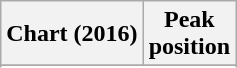<table class="wikitable sortable plainrowheaders" style="text-align:center">
<tr>
<th scope="col">Chart (2016)</th>
<th scope="col">Peak<br> position</th>
</tr>
<tr>
</tr>
<tr>
</tr>
</table>
